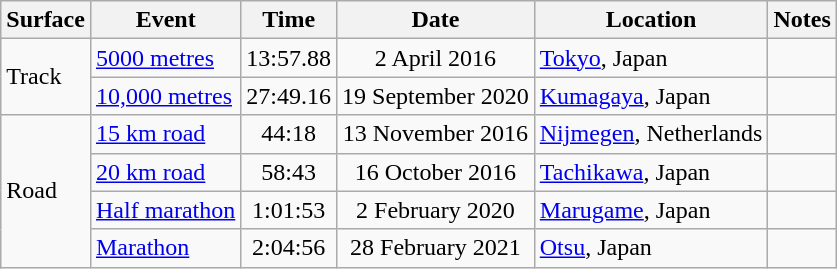<table class="wikitable sortable">
<tr>
<th>Surface</th>
<th>Event</th>
<th>Time</th>
<th>Date</th>
<th>Location</th>
<th>Notes</th>
</tr>
<tr>
<td rowspan=2>Track</td>
<td><a href='#'>5000 metres</a></td>
<td align="center">13:57.88</td>
<td align="center">2 April 2016</td>
<td><a href='#'>Tokyo</a>, Japan</td>
<td></td>
</tr>
<tr>
<td><a href='#'>10,000 metres</a></td>
<td align="center">27:49.16</td>
<td align="center">19 September 2020</td>
<td><a href='#'>Kumagaya</a>, Japan</td>
<td></td>
</tr>
<tr>
<td rowspan=4>Road</td>
<td><a href='#'>15 km road</a></td>
<td align="center">44:18</td>
<td align="center">13 November 2016</td>
<td><a href='#'>Nijmegen</a>, Netherlands</td>
<td></td>
</tr>
<tr>
<td><a href='#'>20 km road</a></td>
<td align="center">58:43</td>
<td align="center">16 October 2016</td>
<td><a href='#'>Tachikawa</a>, Japan</td>
<td></td>
</tr>
<tr>
<td><a href='#'>Half marathon</a></td>
<td align="center">1:01:53</td>
<td align="center">2 February 2020</td>
<td><a href='#'>Marugame</a>, Japan</td>
<td></td>
</tr>
<tr>
<td><a href='#'>Marathon</a></td>
<td align="center">2:04:56</td>
<td align="center">28 February 2021</td>
<td><a href='#'>Otsu</a>, Japan</td>
<td><strong></strong></td>
</tr>
</table>
